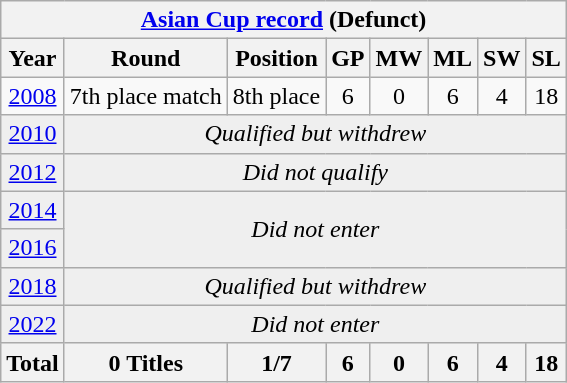<table class="wikitable collapsible collapsed" style="text-align: center;">
<tr>
<th colspan=8><a href='#'>Asian Cup record</a> (Defunct)</th>
</tr>
<tr>
<th>Year</th>
<th>Round</th>
<th>Position</th>
<th>GP</th>
<th>MW</th>
<th>ML</th>
<th>SW</th>
<th>SL</th>
</tr>
<tr>
<td> <a href='#'>2008</a></td>
<td>7th place match</td>
<td>8th place</td>
<td>6</td>
<td>0</td>
<td>6</td>
<td>4</td>
<td>18</td>
</tr>
<tr bgcolor="efefef">
<td> <a href='#'>2010</a></td>
<td colspan=8 rowspan=1><em>Qualified but withdrew</em></td>
</tr>
<tr bgcolor="efefef">
<td> <a href='#'>2012</a></td>
<td colspan=8 rowspan=1><em>Did not qualify</em></td>
</tr>
<tr bgcolor="efefef">
<td> <a href='#'>2014</a></td>
<td colspan=8 rowspan=2><em>Did not enter</em></td>
</tr>
<tr bgcolor="efefef">
<td> <a href='#'>2016</a></td>
</tr>
<tr bgcolor="efefef">
<td> <a href='#'>2018</a></td>
<td colspan=8 rowspan=1><em>Qualified but withdrew</em></td>
</tr>
<tr bgcolor="efefef">
<td> <a href='#'>2022</a></td>
<td colspan=8 rowspan=1><em>Did not enter</em></td>
</tr>
<tr>
<th>Total</th>
<th>0 Titles</th>
<th>1/7</th>
<th>6</th>
<th>0</th>
<th>6</th>
<th>4</th>
<th>18</th>
</tr>
</table>
